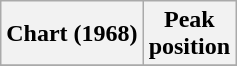<table class="wikitable plainrowheaders" style="text-align:center">
<tr>
<th scope=col>Chart (1968)</th>
<th scope=col>Peak<br>position</th>
</tr>
<tr>
</tr>
</table>
